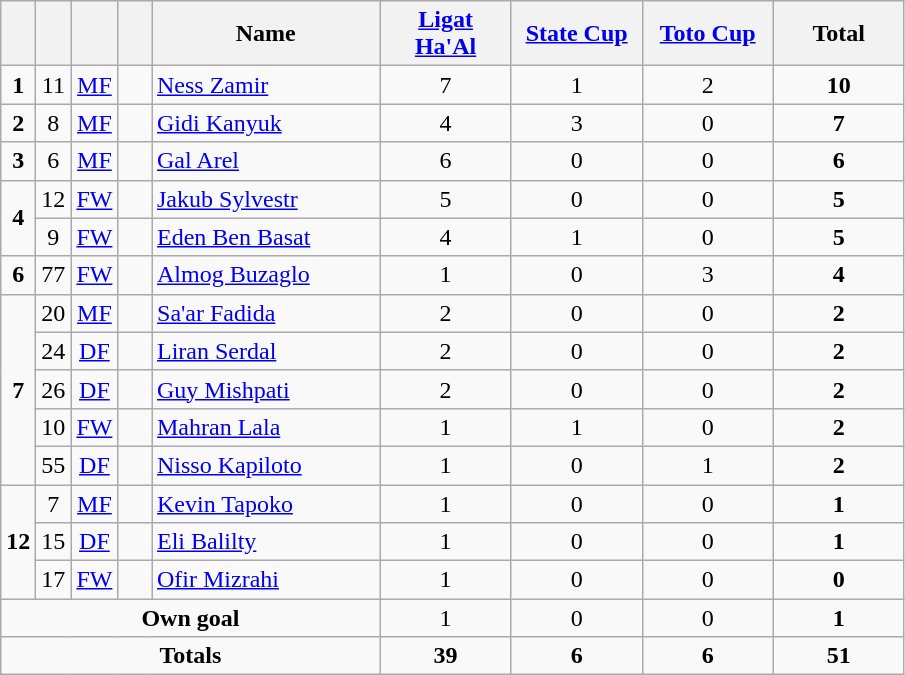<table class="wikitable" style="text-align:center">
<tr>
<th width=15></th>
<th width=15></th>
<th width=15></th>
<th width=15></th>
<th width=145>Name</th>
<th width=80><a href='#'>Ligat Ha'Al</a></th>
<th width=80><a href='#'>State Cup</a></th>
<th width=80><a href='#'>Toto Cup</a></th>
<th width=80>Total</th>
</tr>
<tr>
<td><strong>1</strong></td>
<td>11</td>
<td><a href='#'>MF</a></td>
<td></td>
<td align=left><a href='#'>Ness Zamir</a></td>
<td>7</td>
<td>1</td>
<td>2</td>
<td><strong>10</strong></td>
</tr>
<tr>
<td><strong>2</strong></td>
<td>8</td>
<td><a href='#'>MF</a></td>
<td></td>
<td align=left><a href='#'>Gidi Kanyuk</a></td>
<td>4</td>
<td>3</td>
<td>0</td>
<td><strong>7</strong></td>
</tr>
<tr>
<td><strong>3</strong></td>
<td>6</td>
<td><a href='#'>MF</a></td>
<td></td>
<td align=left><a href='#'>Gal Arel</a></td>
<td>6</td>
<td>0</td>
<td>0</td>
<td><strong>6</strong></td>
</tr>
<tr>
<td rowspan=2><strong>4</strong></td>
<td>12</td>
<td><a href='#'>FW</a></td>
<td></td>
<td align=left><a href='#'>Jakub Sylvestr</a></td>
<td>5</td>
<td>0</td>
<td>0</td>
<td><strong>5</strong></td>
</tr>
<tr>
<td>9</td>
<td><a href='#'>FW</a></td>
<td></td>
<td align=left><a href='#'>Eden Ben Basat</a></td>
<td>4</td>
<td>1</td>
<td>0</td>
<td><strong>5</strong></td>
</tr>
<tr>
<td><strong>6</strong></td>
<td>77</td>
<td><a href='#'>FW</a></td>
<td></td>
<td align=left><a href='#'>Almog Buzaglo</a></td>
<td>1</td>
<td>0</td>
<td>3</td>
<td><strong>4</strong></td>
</tr>
<tr>
<td rowspan=5><strong>7</strong></td>
<td>20</td>
<td><a href='#'>MF</a></td>
<td></td>
<td align=left><a href='#'>Sa'ar Fadida</a></td>
<td>2</td>
<td>0</td>
<td>0</td>
<td><strong>2</strong></td>
</tr>
<tr>
<td>24</td>
<td><a href='#'>DF</a></td>
<td></td>
<td align=left><a href='#'>Liran Serdal</a></td>
<td>2</td>
<td>0</td>
<td>0</td>
<td><strong>2</strong></td>
</tr>
<tr>
<td>26</td>
<td><a href='#'>DF</a></td>
<td></td>
<td align=left><a href='#'>Guy Mishpati</a></td>
<td>2</td>
<td>0</td>
<td>0</td>
<td><strong>2</strong></td>
</tr>
<tr>
<td>10</td>
<td><a href='#'>FW</a></td>
<td></td>
<td align=left><a href='#'>Mahran Lala</a></td>
<td>1</td>
<td>1</td>
<td>0</td>
<td><strong>2</strong></td>
</tr>
<tr>
<td>55</td>
<td><a href='#'>DF</a></td>
<td></td>
<td align=left><a href='#'>Nisso Kapiloto</a></td>
<td>1</td>
<td>0</td>
<td>1</td>
<td><strong>2</strong></td>
</tr>
<tr>
<td rowspan=3><strong>12</strong></td>
<td>7</td>
<td><a href='#'>MF</a></td>
<td></td>
<td align=left><a href='#'>Kevin Tapoko</a></td>
<td>1</td>
<td>0</td>
<td>0</td>
<td><strong>1</strong></td>
</tr>
<tr>
<td>15</td>
<td><a href='#'>DF</a></td>
<td></td>
<td align=left><a href='#'>Eli Balilty</a></td>
<td>1</td>
<td>0</td>
<td>0</td>
<td><strong>1</strong></td>
</tr>
<tr>
<td>17</td>
<td><a href='#'>FW</a></td>
<td></td>
<td align=left><a href='#'>Ofir Mizrahi</a></td>
<td>1</td>
<td>0</td>
<td>0</td>
<td><strong>0</strong></td>
</tr>
<tr>
<td colspan=5><strong>Own goal</strong></td>
<td>1</td>
<td>0</td>
<td>0</td>
<td><strong>1</strong></td>
</tr>
<tr>
<td colspan=5><strong>Totals</strong></td>
<td><strong>39</strong></td>
<td><strong>6</strong></td>
<td><strong>6</strong></td>
<td><strong>51</strong></td>
</tr>
</table>
